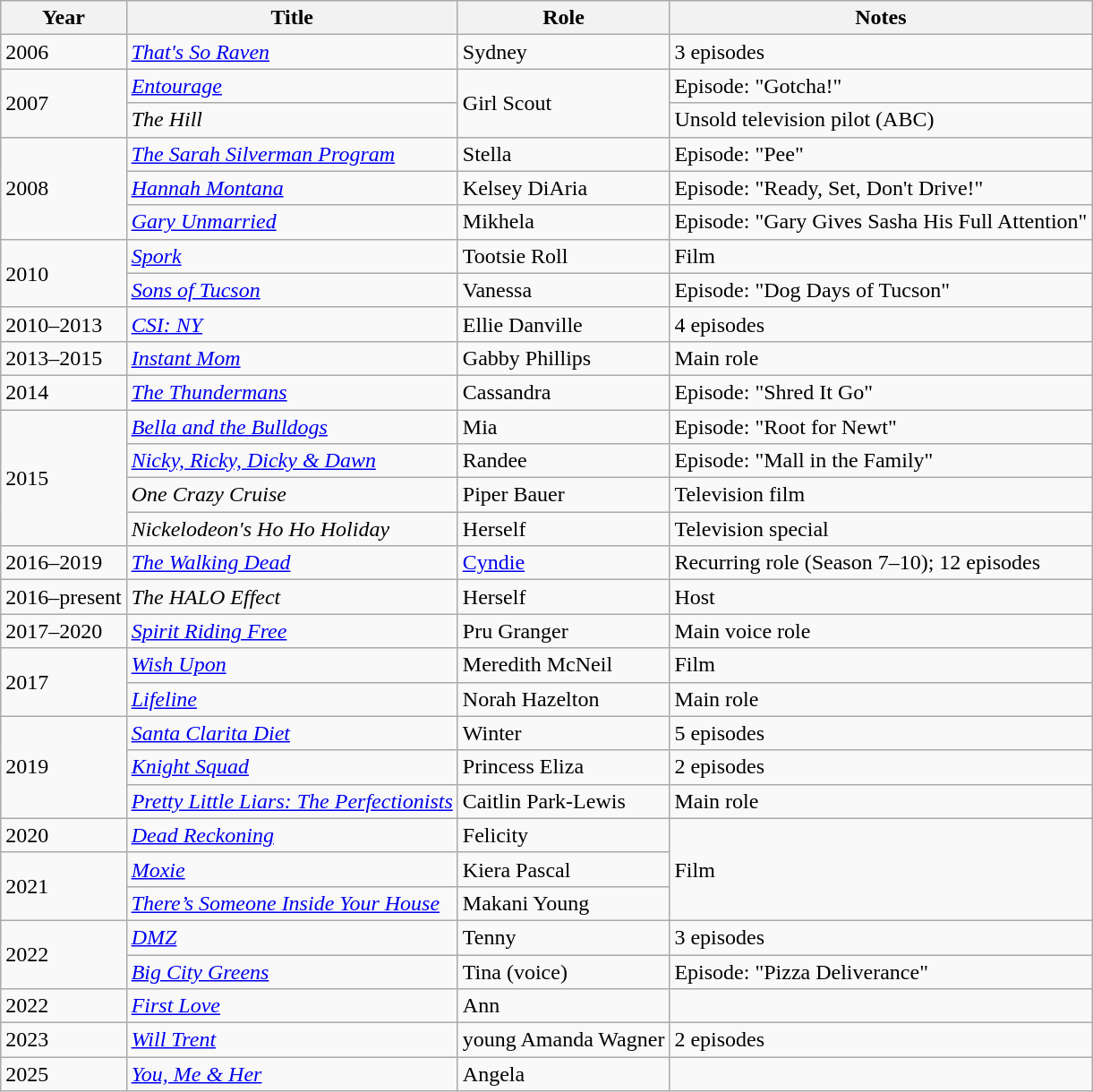<table class="wikitable">
<tr>
<th>Year</th>
<th>Title</th>
<th>Role</th>
<th>Notes</th>
</tr>
<tr>
<td>2006</td>
<td><em><a href='#'>That's So Raven</a></em></td>
<td>Sydney</td>
<td>3 episodes</td>
</tr>
<tr>
<td rowspan="2">2007</td>
<td><em><a href='#'>Entourage</a></em></td>
<td rowspan="2">Girl Scout</td>
<td>Episode: "Gotcha!"</td>
</tr>
<tr>
<td><em>The Hill</em></td>
<td>Unsold television pilot (ABC)</td>
</tr>
<tr>
<td rowspan="3">2008</td>
<td><em><a href='#'>The Sarah Silverman Program</a></em></td>
<td>Stella</td>
<td>Episode: "Pee"</td>
</tr>
<tr>
<td><em><a href='#'>Hannah Montana</a></em></td>
<td>Kelsey DiAria</td>
<td>Episode: "Ready, Set, Don't Drive!"</td>
</tr>
<tr>
<td><em><a href='#'>Gary Unmarried</a></em></td>
<td>Mikhela</td>
<td>Episode: "Gary Gives Sasha His Full Attention"</td>
</tr>
<tr>
<td rowspan="2">2010</td>
<td><em><a href='#'>Spork</a></em></td>
<td>Tootsie Roll</td>
<td>Film</td>
</tr>
<tr>
<td><em><a href='#'>Sons of Tucson</a></em></td>
<td>Vanessa</td>
<td>Episode: "Dog Days of Tucson"</td>
</tr>
<tr>
<td>2010–2013</td>
<td><em><a href='#'>CSI: NY</a></em></td>
<td>Ellie Danville</td>
<td>4 episodes</td>
</tr>
<tr>
<td>2013–2015</td>
<td><em><a href='#'>Instant Mom</a></em></td>
<td>Gabby Phillips</td>
<td>Main role</td>
</tr>
<tr>
<td>2014</td>
<td><em><a href='#'>The Thundermans</a></em></td>
<td>Cassandra</td>
<td>Episode: "Shred It Go"</td>
</tr>
<tr>
<td rowspan="4">2015</td>
<td><em><a href='#'>Bella and the Bulldogs</a></em></td>
<td>Mia</td>
<td>Episode: "Root for Newt"</td>
</tr>
<tr>
<td><em><a href='#'>Nicky, Ricky, Dicky & Dawn</a></em></td>
<td>Randee</td>
<td>Episode: "Mall in the Family"</td>
</tr>
<tr>
<td><em>One Crazy Cruise</em></td>
<td>Piper Bauer</td>
<td>Television film</td>
</tr>
<tr>
<td><em>Nickelodeon's Ho Ho Holiday</em></td>
<td>Herself</td>
<td>Television special</td>
</tr>
<tr>
<td>2016–2019</td>
<td><em><a href='#'>The Walking Dead</a></em></td>
<td><a href='#'>Cyndie</a></td>
<td>Recurring role (Season 7–10); 12 episodes</td>
</tr>
<tr>
<td>2016–present</td>
<td><em>The HALO Effect</em></td>
<td>Herself</td>
<td>Host</td>
</tr>
<tr>
<td>2017–2020</td>
<td><em><a href='#'>Spirit Riding Free</a></em></td>
<td>Pru Granger</td>
<td>Main voice role</td>
</tr>
<tr>
<td rowspan="2">2017</td>
<td><em><a href='#'>Wish Upon</a></em></td>
<td>Meredith McNeil</td>
<td>Film</td>
</tr>
<tr>
<td><em><a href='#'>Lifeline</a></em></td>
<td>Norah Hazelton</td>
<td>Main role</td>
</tr>
<tr>
<td rowspan="3">2019</td>
<td><em><a href='#'>Santa Clarita Diet</a></em></td>
<td>Winter</td>
<td>5 episodes</td>
</tr>
<tr>
<td><em><a href='#'>Knight Squad</a></em></td>
<td>Princess Eliza</td>
<td>2 episodes</td>
</tr>
<tr>
<td><em><a href='#'>Pretty Little Liars: The Perfectionists</a></em></td>
<td>Caitlin Park-Lewis</td>
<td>Main role</td>
</tr>
<tr>
<td>2020</td>
<td><em><a href='#'>Dead Reckoning</a></em></td>
<td>Felicity</td>
<td rowspan="3">Film</td>
</tr>
<tr>
<td rowspan="2">2021</td>
<td><em><a href='#'>Moxie</a></em></td>
<td>Kiera Pascal</td>
</tr>
<tr>
<td><em><a href='#'>There’s Someone Inside Your House</a></em></td>
<td>Makani Young</td>
</tr>
<tr>
<td rowspan="2">2022</td>
<td><em><a href='#'>DMZ</a></em></td>
<td>Tenny</td>
<td>3 episodes</td>
</tr>
<tr>
<td><em><a href='#'>Big City Greens</a></em></td>
<td>Tina (voice)</td>
<td>Episode: "Pizza Deliverance"</td>
</tr>
<tr>
<td>2022</td>
<td><em><a href='#'>First Love</a></em></td>
<td>Ann</td>
<td></td>
</tr>
<tr>
<td>2023</td>
<td><em><a href='#'>Will Trent</a></em></td>
<td>young Amanda Wagner</td>
<td>2 episodes</td>
</tr>
<tr>
<td>2025</td>
<td><em><a href='#'>You, Me & Her</a></em></td>
<td>Angela</td>
<td></td>
</tr>
</table>
